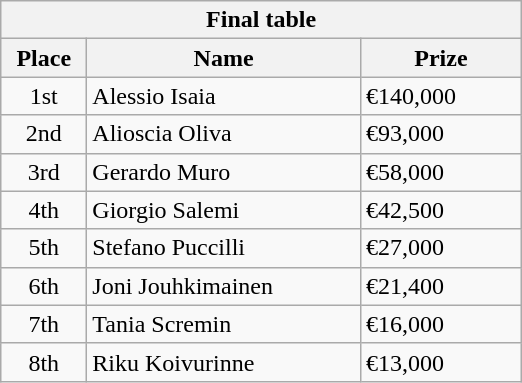<table class="wikitable">
<tr>
<th colspan="3">Final table</th>
</tr>
<tr>
<th style="width:50px;">Place</th>
<th style="width:175px;">Name</th>
<th style="width:100px;">Prize</th>
</tr>
<tr>
<td style="text-align:center;">1st</td>
<td> Alessio Isaia</td>
<td>€140,000</td>
</tr>
<tr>
<td style="text-align:center;">2nd</td>
<td> Alioscia Oliva</td>
<td>€93,000</td>
</tr>
<tr>
<td style="text-align:center;">3rd</td>
<td> Gerardo Muro</td>
<td>€58,000</td>
</tr>
<tr>
<td style="text-align:center;">4th</td>
<td> Giorgio Salemi</td>
<td>€42,500</td>
</tr>
<tr>
<td style="text-align:center;">5th</td>
<td> Stefano Puccilli</td>
<td>€27,000</td>
</tr>
<tr>
<td style="text-align:center;">6th</td>
<td> Joni Jouhkimainen</td>
<td>€21,400</td>
</tr>
<tr>
<td style="text-align:center;">7th</td>
<td> Tania Scremin</td>
<td>€16,000</td>
</tr>
<tr>
<td style="text-align:center;">8th</td>
<td> Riku Koivurinne</td>
<td>€13,000</td>
</tr>
</table>
